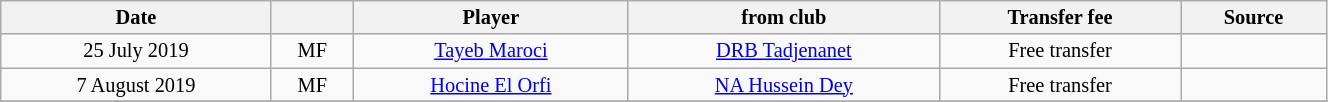<table class="wikitable sortable" style="width:70%; text-align:center; font-size:85%; text-align:centre;">
<tr>
<th>Date</th>
<th></th>
<th>Player</th>
<th>from club</th>
<th>Transfer fee</th>
<th>Source</th>
</tr>
<tr>
<td>25 July 2019</td>
<td>MF</td>
<td> <a href='#'>Tayeb Maroci</a></td>
<td><a href='#'>DRB Tadjenanet</a></td>
<td>Free transfer</td>
<td></td>
</tr>
<tr>
<td>7 August 2019</td>
<td>MF</td>
<td> <a href='#'>Hocine El Orfi</a></td>
<td><a href='#'>NA Hussein Dey</a></td>
<td>Free transfer</td>
<td></td>
</tr>
<tr>
</tr>
</table>
